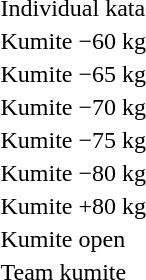<table>
<tr>
<td rowspan=2>Individual kata</td>
<td rowspan=2></td>
<td rowspan=2></td>
<td></td>
</tr>
<tr>
<td></td>
</tr>
<tr>
<td rowspan=2>Kumite −60 kg</td>
<td rowspan=2></td>
<td rowspan=2></td>
<td></td>
</tr>
<tr>
<td></td>
</tr>
<tr>
<td rowspan=2>Kumite −65 kg</td>
<td rowspan=2></td>
<td rowspan=2></td>
<td></td>
</tr>
<tr>
<td></td>
</tr>
<tr>
<td rowspan=2>Kumite −70 kg</td>
<td rowspan=2></td>
<td rowspan=2></td>
<td></td>
</tr>
<tr>
<td></td>
</tr>
<tr>
<td rowspan=2>Kumite −75 kg</td>
<td rowspan=2></td>
<td rowspan=2></td>
<td></td>
</tr>
<tr>
<td></td>
</tr>
<tr>
<td rowspan=2>Kumite −80 kg</td>
<td rowspan=2></td>
<td rowspan=2></td>
<td></td>
</tr>
<tr>
<td></td>
</tr>
<tr>
<td rowspan=2>Kumite +80 kg</td>
<td rowspan=2></td>
<td rowspan=2></td>
<td></td>
</tr>
<tr>
<td></td>
</tr>
<tr>
<td rowspan=2>Kumite open</td>
<td rowspan=2></td>
<td rowspan=2></td>
<td></td>
</tr>
<tr>
<td></td>
</tr>
<tr>
<td rowspan=2>Team kumite</td>
<td rowspan=2></td>
<td rowspan=2></td>
<td></td>
</tr>
<tr>
<td></td>
</tr>
</table>
